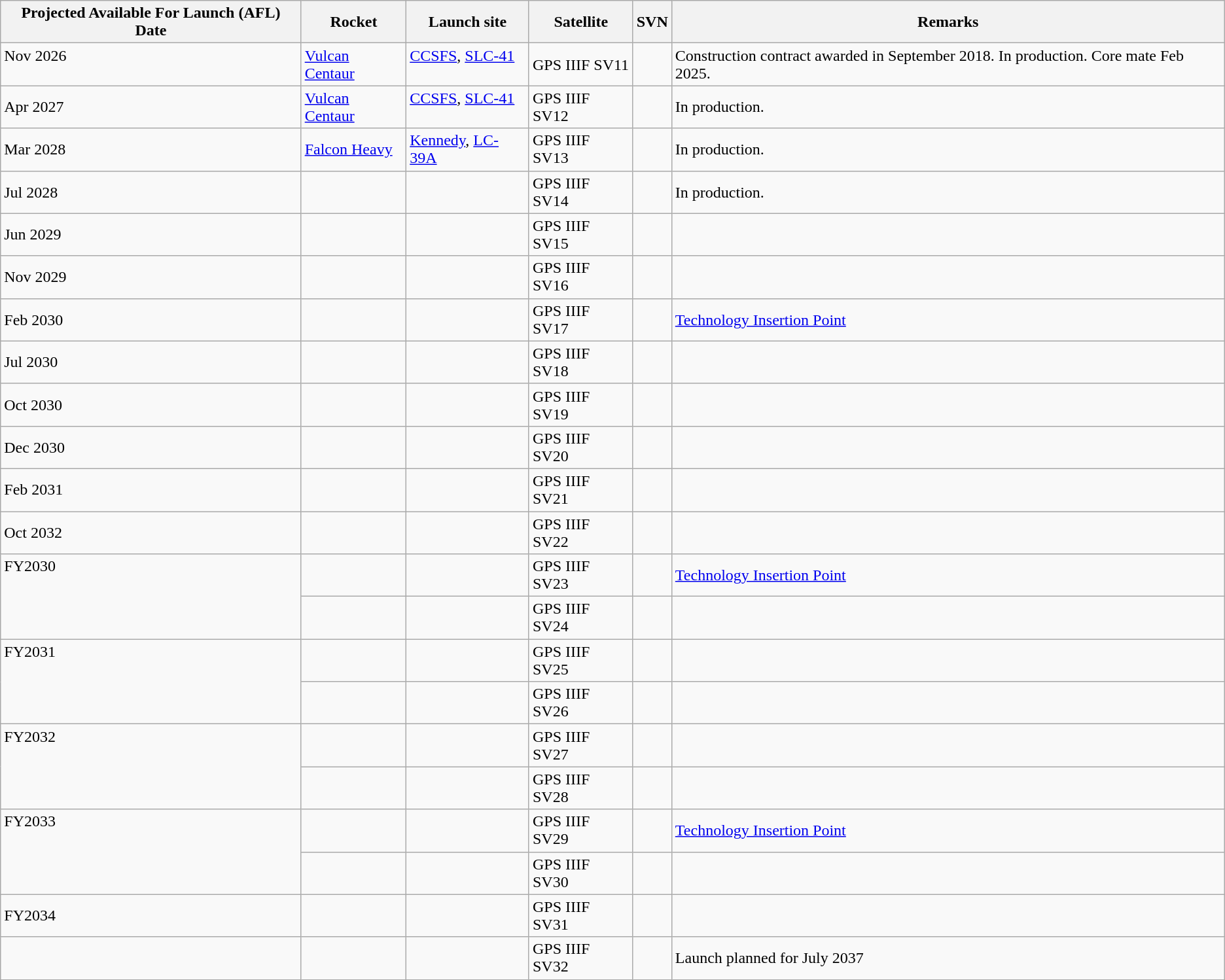<table class="wikitable sticky-header">
<tr>
<th>Projected Available For Launch (AFL) Date</th>
<th>Rocket</th>
<th>Launch site</th>
<th>Satellite</th>
<th>SVN</th>
<th>Remarks</th>
</tr>
<tr>
<td style="vertical-align: top;" rowspan="1">Nov 2026</td>
<td style="vertical-align: top;" rowspan="1"><a href='#'>Vulcan Centaur</a></td>
<td style="vertical-align: top;" rowspan="1"><a href='#'>CCSFS</a>, <a href='#'>SLC-41</a></td>
<td>GPS IIIF SV11</td>
<td></td>
<td>Construction contract awarded in September 2018. In production. Core mate Feb 2025.</td>
</tr>
<tr>
<td>Apr 2027</td>
<td style="vertical-align: top;" rowspan="1"><a href='#'>Vulcan Centaur</a></td>
<td style="vertical-align: top;" rowspan="1"><a href='#'>CCSFS</a>, <a href='#'>SLC-41</a></td>
<td>GPS IIIF SV12</td>
<td></td>
<td>In production.</td>
</tr>
<tr>
<td>Mar 2028</td>
<td><a href='#'>Falcon Heavy</a></td>
<td><a href='#'>Kennedy</a>, <a href='#'>LC-39A</a></td>
<td>GPS IIIF SV13</td>
<td></td>
<td>In production.</td>
</tr>
<tr>
<td>Jul 2028</td>
<td></td>
<td></td>
<td>GPS IIIF SV14</td>
<td></td>
<td>In production.</td>
</tr>
<tr>
<td>Jun 2029</td>
<td></td>
<td></td>
<td>GPS IIIF SV15</td>
<td></td>
<td></td>
</tr>
<tr>
<td>Nov 2029</td>
<td></td>
<td></td>
<td>GPS IIIF SV16</td>
<td></td>
<td></td>
</tr>
<tr>
<td>Feb 2030</td>
<td></td>
<td></td>
<td>GPS IIIF SV17</td>
<td></td>
<td><a href='#'>Technology Insertion Point</a></td>
</tr>
<tr>
<td>Jul 2030</td>
<td></td>
<td></td>
<td>GPS IIIF SV18</td>
<td></td>
<td></td>
</tr>
<tr>
<td>Oct 2030</td>
<td></td>
<td></td>
<td>GPS IIIF SV19</td>
<td></td>
<td></td>
</tr>
<tr>
<td>Dec 2030</td>
<td></td>
<td></td>
<td>GPS IIIF SV20</td>
<td></td>
<td></td>
</tr>
<tr>
<td>Feb 2031</td>
<td></td>
<td></td>
<td>GPS IIIF SV21</td>
<td></td>
<td></td>
</tr>
<tr>
<td>Oct 2032</td>
<td></td>
<td></td>
<td>GPS IIIF SV22</td>
<td></td>
<td></td>
</tr>
<tr>
<td style="vertical-align: top;" rowspan="2">FY2030</td>
<td></td>
<td></td>
<td>GPS IIIF SV23</td>
<td></td>
<td><a href='#'>Technology Insertion Point</a></td>
</tr>
<tr>
<td></td>
<td></td>
<td>GPS IIIF SV24</td>
<td></td>
<td></td>
</tr>
<tr>
<td style="vertical-align: top;" rowspan="2">FY2031</td>
<td></td>
<td></td>
<td>GPS IIIF SV25</td>
<td></td>
<td></td>
</tr>
<tr>
<td></td>
<td></td>
<td>GPS IIIF SV26</td>
<td></td>
<td></td>
</tr>
<tr>
<td style="vertical-align: top;" rowspan="2">FY2032</td>
<td></td>
<td></td>
<td>GPS IIIF SV27</td>
<td></td>
<td></td>
</tr>
<tr>
<td></td>
<td></td>
<td>GPS IIIF SV28</td>
<td></td>
<td></td>
</tr>
<tr>
<td style="vertical-align: top;" rowspan="2">FY2033</td>
<td></td>
<td></td>
<td>GPS IIIF SV29</td>
<td></td>
<td><a href='#'>Technology Insertion Point</a></td>
</tr>
<tr>
<td></td>
<td></td>
<td>GPS IIIF SV30</td>
<td></td>
<td></td>
</tr>
<tr>
<td>FY2034</td>
<td></td>
<td></td>
<td>GPS IIIF SV31</td>
<td></td>
<td></td>
</tr>
<tr>
<td></td>
<td></td>
<td></td>
<td>GPS IIIF SV32</td>
<td></td>
<td>Launch planned for July 2037</td>
</tr>
</table>
